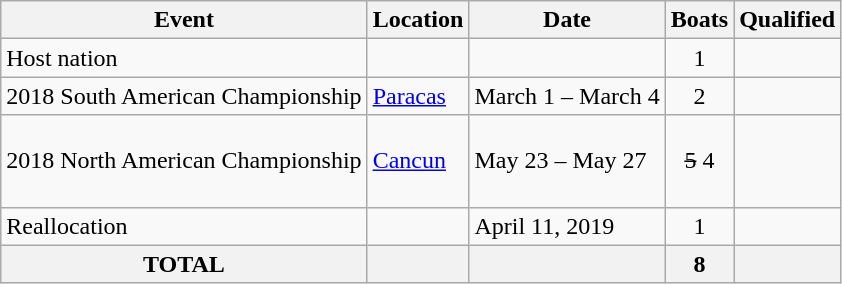<table class="wikitable">
<tr>
<th>Event</th>
<th>Location</th>
<th>Date</th>
<th>Boats</th>
<th>Qualified</th>
</tr>
<tr>
<td>Host nation</td>
<td></td>
<td></td>
<td align="center">1</td>
<td></td>
</tr>
<tr>
<td>2018 South American Championship</td>
<td> <a href='#'>Paracas</a></td>
<td>March 1 – March 4</td>
<td align="center">2</td>
<td><br></td>
</tr>
<tr>
<td>2018 North American Championship</td>
<td> <a href='#'>Cancun</a></td>
<td>May 23 – May 27</td>
<td align="center"><s>5</s> 4</td>
<td><br><br><br></td>
</tr>
<tr>
<td>Reallocation</td>
<td></td>
<td>April 11, 2019</td>
<td align="center">1</td>
<td></td>
</tr>
<tr>
<th>TOTAL</th>
<th></th>
<th></th>
<th>8</th>
<th></th>
</tr>
</table>
